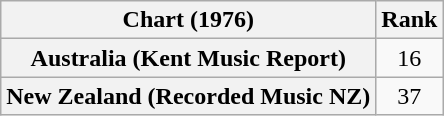<table class="wikitable sortable plainrowheaders" style="text-align:center">
<tr>
<th>Chart (1976)</th>
<th>Rank</th>
</tr>
<tr>
<th scope="row">Australia (Kent Music Report)</th>
<td>16</td>
</tr>
<tr>
<th scope="row">New Zealand (Recorded Music NZ)</th>
<td>37</td>
</tr>
</table>
